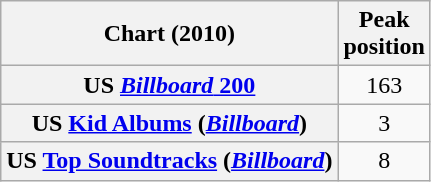<table class="wikitable sortable plainrowheaders" style="text-align:center">
<tr>
<th scope="col">Chart (2010)</th>
<th scope="col">Peak<br>position</th>
</tr>
<tr>
<th scope="row">US <a href='#'><em>Billboard</em> 200</a></th>
<td>163</td>
</tr>
<tr>
<th scope="row">US <a href='#'>Kid Albums</a> (<em><a href='#'>Billboard</a></em>)</th>
<td>3</td>
</tr>
<tr>
<th scope="row">US <a href='#'>Top Soundtracks</a> (<em><a href='#'>Billboard</a></em>)</th>
<td>8</td>
</tr>
</table>
